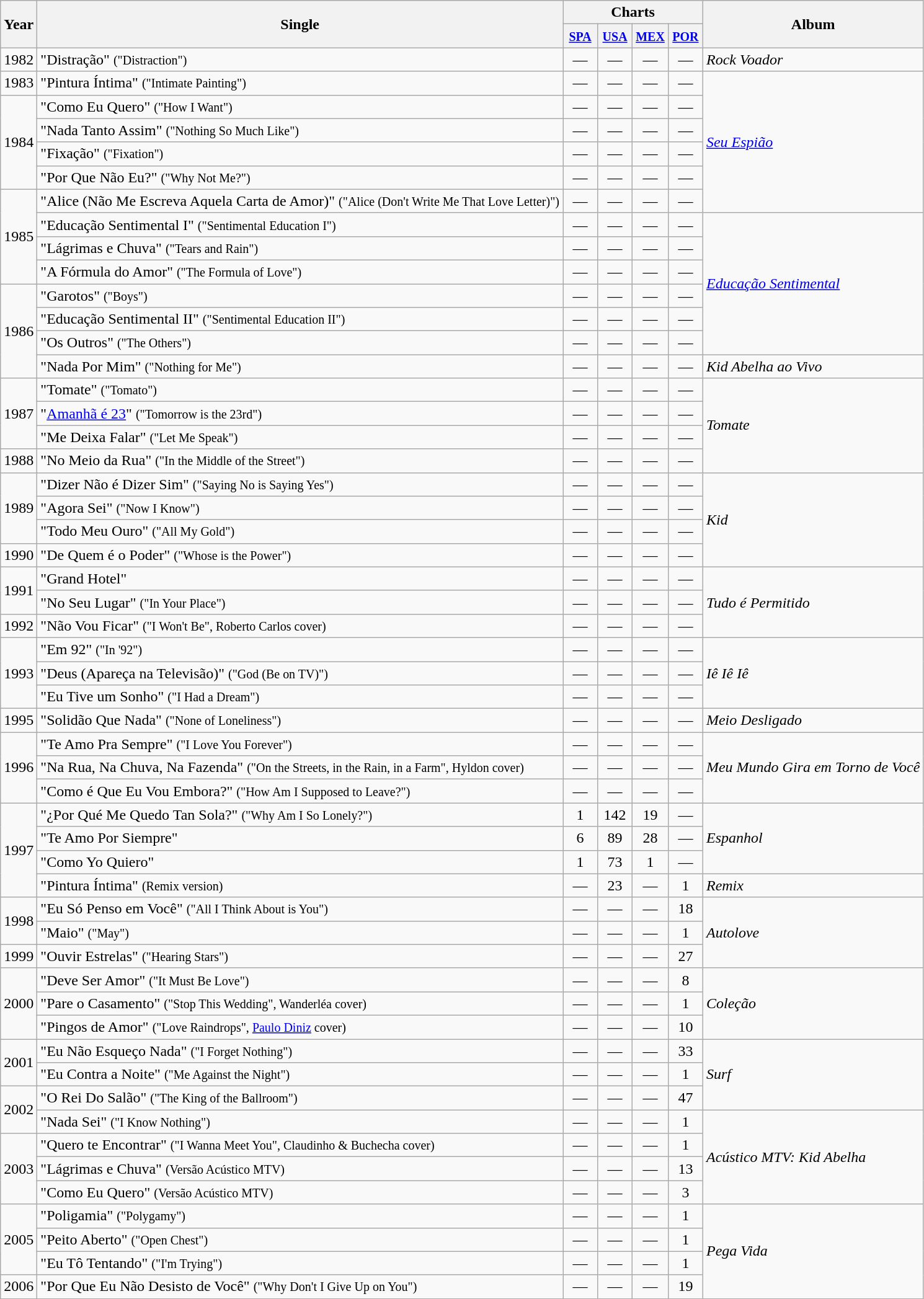<table class="wikitable">
<tr>
<th rowspan="2">Year</th>
<th rowspan="2">Single</th>
<th colspan="4">Charts</th>
<th rowspan="2">Album</th>
</tr>
<tr>
<th width="30"><small><a href='#'>SPA</a></small></th>
<th width="30"><small><a href='#'>USA</a></small></th>
<th width="30"><small><a href='#'>MEX</a></small></th>
<th width="30"><small><a href='#'>POR</a></small></th>
</tr>
<tr>
<td>1982</td>
<td>"Distração" <small>("Distraction")</small></td>
<td align="center">—</td>
<td align="center">—</td>
<td align="center">—</td>
<td align="center">—</td>
<td><em>Rock Voador</em></td>
</tr>
<tr>
<td>1983</td>
<td>"Pintura Íntima" <small>("Intimate Painting")</small></td>
<td align="center">—</td>
<td align="center">—</td>
<td align="center">—</td>
<td align="center">—</td>
<td rowspan="6"><em><a href='#'>Seu Espião</a></em></td>
</tr>
<tr>
<td rowspan="4">1984</td>
<td>"Como Eu Quero" <small>("How I Want")</small></td>
<td align="center">—</td>
<td align="center">—</td>
<td align="center">—</td>
<td align="center">—</td>
</tr>
<tr>
<td>"Nada Tanto Assim" <small>("Nothing So Much Like")</small></td>
<td align="center">—</td>
<td align="center">—</td>
<td align="center">—</td>
<td align="center">—</td>
</tr>
<tr>
<td>"Fixação" <small>("Fixation")</small></td>
<td align="center">—</td>
<td align="center">—</td>
<td align="center">—</td>
<td align="center">—</td>
</tr>
<tr>
<td>"Por Que Não Eu?" <small>("Why Not Me?")</small></td>
<td align="center">—</td>
<td align="center">—</td>
<td align="center">—</td>
<td align="center">—</td>
</tr>
<tr>
<td rowspan="4">1985</td>
<td>"Alice (Não Me Escreva Aquela Carta de Amor)" <small>("Alice (Don't Write Me That Love Letter)")</small></td>
<td align="center">—</td>
<td align="center">—</td>
<td align="center">—</td>
<td align="center">—</td>
</tr>
<tr>
<td>"Educação Sentimental I" <small>("Sentimental Education I")</small></td>
<td align="center">—</td>
<td align="center">—</td>
<td align="center">—</td>
<td align="center">—</td>
<td rowspan="6"><em><a href='#'>Educação Sentimental</a></em></td>
</tr>
<tr>
<td>"Lágrimas e Chuva" <small>("Tears and Rain")</small></td>
<td align="center">—</td>
<td align="center">—</td>
<td align="center">—</td>
<td align="center">—</td>
</tr>
<tr>
<td>"A Fórmula do Amor" <small>("The Formula of Love")</small></td>
<td align="center">—</td>
<td align="center">—</td>
<td align="center">—</td>
<td align="center">—</td>
</tr>
<tr>
<td rowspan="4">1986</td>
<td>"Garotos" <small>("Boys")</small></td>
<td align="center">—</td>
<td align="center">—</td>
<td align="center">—</td>
<td align="center">—</td>
</tr>
<tr>
<td>"Educação Sentimental II" <small>("Sentimental Education II")</small></td>
<td align="center">—</td>
<td align="center">—</td>
<td align="center">—</td>
<td align="center">—</td>
</tr>
<tr>
<td>"Os Outros" <small>("The Others")</small></td>
<td align="center">—</td>
<td align="center">—</td>
<td align="center">—</td>
<td align="center">—</td>
</tr>
<tr>
<td>"Nada Por Mim" <small>("Nothing for Me")</small></td>
<td align="center">—</td>
<td align="center">—</td>
<td align="center">—</td>
<td align="center">—</td>
<td><em>Kid Abelha ao Vivo</em></td>
</tr>
<tr>
<td rowspan="3">1987</td>
<td>"Tomate" <small>("Tomato")</small></td>
<td align="center">—</td>
<td align="center">—</td>
<td align="center">—</td>
<td align="center">—</td>
<td rowspan="4"><em>Tomate</em></td>
</tr>
<tr>
<td>"<a href='#'>Amanhã é 23</a>" <small>("Tomorrow is the 23rd")</small></td>
<td align="center">—</td>
<td align="center">—</td>
<td align="center">—</td>
<td align="center">—</td>
</tr>
<tr>
<td>"Me Deixa Falar" <small>("Let Me Speak")</small></td>
<td align="center">—</td>
<td align="center">—</td>
<td align="center">—</td>
<td align="center">—</td>
</tr>
<tr>
<td>1988</td>
<td>"No Meio da Rua" <small>("In the Middle of the Street")</small></td>
<td align="center">—</td>
<td align="center">—</td>
<td align="center">—</td>
<td align="center">—</td>
</tr>
<tr>
<td rowspan="3">1989</td>
<td>"Dizer Não é Dizer Sim" <small>("Saying No is Saying Yes")</small></td>
<td align="center">—</td>
<td align="center">—</td>
<td align="center">—</td>
<td align="center">—</td>
<td rowspan="4"><em>Kid</em></td>
</tr>
<tr>
<td>"Agora Sei" <small>("Now I Know")</small></td>
<td align="center">—</td>
<td align="center">—</td>
<td align="center">—</td>
<td align="center">—</td>
</tr>
<tr>
<td>"Todo Meu Ouro" <small>("All My Gold")</small></td>
<td align="center">—</td>
<td align="center">—</td>
<td align="center">—</td>
<td align="center">—</td>
</tr>
<tr>
<td>1990</td>
<td>"De Quem é o Poder" <small>("Whose is the Power")</small></td>
<td align="center">—</td>
<td align="center">—</td>
<td align="center">—</td>
<td align="center">—</td>
</tr>
<tr>
<td rowspan="2">1991</td>
<td>"Grand Hotel"</td>
<td align="center">—</td>
<td align="center">—</td>
<td align="center">—</td>
<td align="center">—</td>
<td rowspan="3"><em>Tudo é Permitido</em></td>
</tr>
<tr>
<td>"No Seu Lugar" <small>("In Your Place")</small></td>
<td align="center">—</td>
<td align="center">—</td>
<td align="center">—</td>
<td align="center">—</td>
</tr>
<tr>
<td>1992</td>
<td>"Não Vou Ficar" <small>("I Won't Be", Roberto Carlos cover)</small></td>
<td align="center">—</td>
<td align="center">—</td>
<td align="center">—</td>
<td align="center">—</td>
</tr>
<tr>
<td rowspan="3">1993</td>
<td>"Em 92" <small>("In '92")</small></td>
<td align="center">—</td>
<td align="center">—</td>
<td align="center">—</td>
<td align="center">—</td>
<td rowspan="3"><em>Iê Iê Iê</em></td>
</tr>
<tr>
<td>"Deus (Apareça na Televisão)" <small>("God (Be on TV)")</small></td>
<td align="center">—</td>
<td align="center">—</td>
<td align="center">—</td>
<td align="center">—</td>
</tr>
<tr>
<td>"Eu Tive um Sonho" <small>("I Had a Dream")</small></td>
<td align="center">—</td>
<td align="center">—</td>
<td align="center">—</td>
<td align="center">—</td>
</tr>
<tr>
<td>1995</td>
<td>"Solidão Que Nada" <small>("None of Loneliness")</small></td>
<td align="center">—</td>
<td align="center">—</td>
<td align="center">—</td>
<td align="center">—</td>
<td><em>Meio Desligado</em></td>
</tr>
<tr>
<td rowspan="3">1996</td>
<td>"Te Amo Pra Sempre" <small>("I Love You Forever")</small></td>
<td align="center">—</td>
<td align="center">—</td>
<td align="center">—</td>
<td align="center">—</td>
<td rowspan="3"><em>Meu Mundo Gira em Torno de Você</em></td>
</tr>
<tr>
<td>"Na Rua, Na Chuva, Na Fazenda" <small>("On the Streets, in the Rain, in a Farm", Hyldon cover)</small></td>
<td align="center">—</td>
<td align="center">—</td>
<td align="center">—</td>
<td align="center">—</td>
</tr>
<tr>
<td>"Como é Que Eu Vou Embora?" <small>("How Am I Supposed to Leave?")</small></td>
<td align="center">—</td>
<td align="center">—</td>
<td align="center">—</td>
<td align="center">—</td>
</tr>
<tr>
<td rowspan="4">1997</td>
<td>"¿Por Qué Me Quedo Tan Sola?" <small>("Why Am I So Lonely?")</small></td>
<td align="center">1</td>
<td align="center">142</td>
<td align="center">19</td>
<td align="center">—</td>
<td rowspan="3"><em>Espanhol</em></td>
</tr>
<tr>
<td>"Te Amo Por Siempre"</td>
<td align="center">6</td>
<td align="center">89</td>
<td align="center">28</td>
<td align="center">—</td>
</tr>
<tr>
<td>"Como Yo Quiero"</td>
<td align="center">1</td>
<td align="center">73</td>
<td align="center">1</td>
<td align="center">—</td>
</tr>
<tr>
<td>"Pintura Íntima" <small>(Remix version)</small></td>
<td align="center">—</td>
<td align="center">23</td>
<td align="center">—</td>
<td align="center">1</td>
<td><em>Remix</em></td>
</tr>
<tr>
<td rowspan="2">1998</td>
<td>"Eu Só Penso em Você" <small>("All I Think About is You")</small></td>
<td align="center">—</td>
<td align="center">—</td>
<td align="center">—</td>
<td align="center">18</td>
<td rowspan="3"><em>Autolove</em></td>
</tr>
<tr>
<td>"Maio" <small>("May")</small></td>
<td align="center">—</td>
<td align="center">—</td>
<td align="center">—</td>
<td align="center">1</td>
</tr>
<tr>
<td>1999</td>
<td>"Ouvir Estrelas" <small>("Hearing Stars")</small></td>
<td align="center">—</td>
<td align="center">—</td>
<td align="center">—</td>
<td align="center">27</td>
</tr>
<tr>
<td rowspan="3">2000</td>
<td>"Deve Ser Amor" <small>("It Must Be Love")</small></td>
<td align="center">—</td>
<td align="center">—</td>
<td align="center">—</td>
<td align="center">8</td>
<td rowspan="3"><em>Coleção</em></td>
</tr>
<tr>
<td>"Pare o Casamento" <small>("Stop This Wedding", Wanderléa cover)</small></td>
<td align="center">—</td>
<td align="center">—</td>
<td align="center">—</td>
<td align="center">1</td>
</tr>
<tr>
<td>"Pingos de Amor" <small>("Love Raindrops", <a href='#'>Paulo Diniz</a> cover)</small></td>
<td align="center">—</td>
<td align="center">—</td>
<td align="center">—</td>
<td align="center">10</td>
</tr>
<tr>
<td rowspan="2">2001</td>
<td>"Eu Não Esqueço Nada" <small>("I Forget Nothing")</small></td>
<td align="center">—</td>
<td align="center">—</td>
<td align="center">—</td>
<td align="center">33</td>
<td rowspan="3"><em>Surf</em></td>
</tr>
<tr>
<td>"Eu Contra a Noite" <small>("Me Against the Night")</small></td>
<td align="center">—</td>
<td align="center">—</td>
<td align="center">—</td>
<td align="center">1</td>
</tr>
<tr>
<td rowspan="2">2002</td>
<td>"O Rei Do Salão" <small>("The King of the Ballroom")</small></td>
<td align="center">—</td>
<td align="center">—</td>
<td align="center">—</td>
<td align="center">47</td>
</tr>
<tr>
<td>"Nada Sei" <small>("I Know Nothing")</small></td>
<td align="center">—</td>
<td align="center">—</td>
<td align="center">—</td>
<td align="center">1</td>
<td rowspan="4"><em>Acústico MTV: Kid Abelha</em></td>
</tr>
<tr>
<td rowspan="3">2003</td>
<td align="left">"Quero te Encontrar" <small>("I Wanna Meet You", Claudinho & Buchecha cover)</small></td>
<td align="center">—</td>
<td align="center">—</td>
<td align="center">—</td>
<td align="center">1</td>
</tr>
<tr>
<td>"Lágrimas e Chuva" <small>(Versão Acústico MTV)</small></td>
<td align="center">—</td>
<td align="center">—</td>
<td align="center">—</td>
<td align="center">13</td>
</tr>
<tr>
<td>"Como Eu Quero" <small>(Versão Acústico MTV)</small></td>
<td align="center">—</td>
<td align="center">—</td>
<td align="center">—</td>
<td align="center">3</td>
</tr>
<tr>
<td rowspan="3">2005</td>
<td>"Poligamia" <small>("Polygamy")</small></td>
<td align="center">—</td>
<td align="center">—</td>
<td align="center">—</td>
<td align="center">1</td>
<td rowspan="4"><em>Pega Vida</em></td>
</tr>
<tr>
<td>"Peito Aberto" <small>("Open Chest")</small></td>
<td align="center">—</td>
<td align="center">—</td>
<td align="center">—</td>
<td align="center">1</td>
</tr>
<tr>
<td>"Eu Tô Tentando" <small>("I'm Trying")</small></td>
<td align="center">—</td>
<td align="center">—</td>
<td align="center">—</td>
<td align="center">1</td>
</tr>
<tr>
<td>2006</td>
<td align="left">"Por Que Eu Não Desisto de Você" <small>("Why Don't I Give Up on You")</small></td>
<td align="center">—</td>
<td align="center">—</td>
<td align="center">—</td>
<td align="center">19</td>
</tr>
</table>
